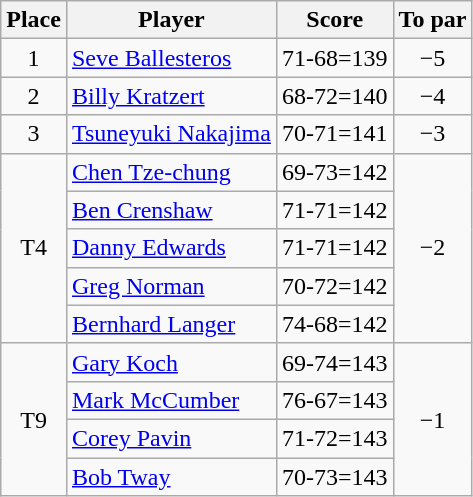<table class="wikitable">
<tr>
<th>Place</th>
<th>Player</th>
<th>Score</th>
<th>To par</th>
</tr>
<tr>
<td rowspan="1" style="text-align:center;">1</td>
<td> <a href='#'>Seve Ballesteros</a></td>
<td rowspan="1" style="text-align:center;">71-68=139</td>
<td rowspan="1" style="text-align:center;">−5</td>
</tr>
<tr>
<td rowspan="1" style="text-align:center;">2</td>
<td> <a href='#'>Billy Kratzert</a></td>
<td rowspan="1" style="text-align:center;">68-72=140</td>
<td rowspan="1" style="text-align:center;">−4</td>
</tr>
<tr>
<td rowspan="1" style="text-align:center;">3</td>
<td> <a href='#'>Tsuneyuki Nakajima</a></td>
<td rowspan="1" style="text-align:center;">70-71=141</td>
<td rowspan="1" style="text-align:center;">−3</td>
</tr>
<tr>
<td rowspan="5" style="text-align:center;">T4</td>
<td> <a href='#'>Chen Tze-chung</a></td>
<td rowspan="1" style="text-align:center;">69-73=142</td>
<td rowspan="5" style="text-align:center;">−2</td>
</tr>
<tr>
<td> <a href='#'>Ben Crenshaw</a></td>
<td>71-71=142</td>
</tr>
<tr>
<td> <a href='#'>Danny Edwards</a></td>
<td>71-71=142</td>
</tr>
<tr>
<td> <a href='#'>Greg Norman</a></td>
<td>70-72=142</td>
</tr>
<tr>
<td> <a href='#'>Bernhard Langer</a></td>
<td>74-68=142</td>
</tr>
<tr>
<td rowspan="4" style="text-align:center;">T9</td>
<td> <a href='#'>Gary Koch</a></td>
<td rowspan="1" style="text-align:center;">69-74=143</td>
<td rowspan="4" style="text-align:center;">−1</td>
</tr>
<tr>
<td> <a href='#'>Mark McCumber</a></td>
<td>76-67=143</td>
</tr>
<tr>
<td> <a href='#'>Corey Pavin</a></td>
<td>71-72=143</td>
</tr>
<tr>
<td> <a href='#'>Bob Tway</a></td>
<td>70-73=143</td>
</tr>
</table>
